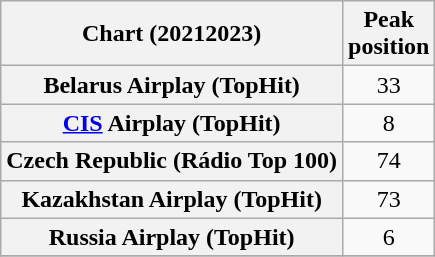<table class="wikitable plainrowheaders sortable" style="text-align:center">
<tr>
<th scope="col">Chart (20212023)</th>
<th scope="col">Peak<br>position</th>
</tr>
<tr>
<th scope="row">Belarus Airplay (TopHit)</th>
<td>33</td>
</tr>
<tr>
<th scope="row"><a href='#'>CIS</a> Airplay (TopHit)</th>
<td>8</td>
</tr>
<tr>
<th scope="row">Czech Republic (Rádio Top 100)</th>
<td>74</td>
</tr>
<tr>
<th scope="row">Kazakhstan Airplay (TopHit)</th>
<td>73</td>
</tr>
<tr>
<th scope="row">Russia Airplay (TopHit)</th>
<td>6</td>
</tr>
<tr>
</tr>
</table>
